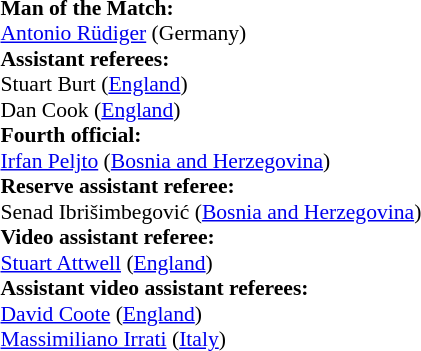<table style="width:50%;font-size:90%">
<tr>
<td><br><strong>Man of the Match:</strong>
<br><a href='#'>Antonio Rüdiger</a> (Germany)<br><strong>Assistant referees:</strong>
<br>Stuart Burt (<a href='#'>England</a>)
<br>Dan Cook (<a href='#'>England</a>)
<br><strong>Fourth official:</strong>
<br><a href='#'>Irfan Peljto</a> (<a href='#'>Bosnia and Herzegovina</a>)
<br><strong>Reserve assistant referee:</strong>
<br>Senad Ibrišimbegović (<a href='#'>Bosnia and Herzegovina</a>)
<br><strong>Video assistant referee:</strong>
<br><a href='#'>Stuart Attwell</a> (<a href='#'>England</a>)
<br><strong>Assistant video assistant referees:</strong>
<br><a href='#'>David Coote</a> (<a href='#'>England</a>)
<br><a href='#'>Massimiliano Irrati</a> (<a href='#'>Italy</a>)</td>
</tr>
</table>
